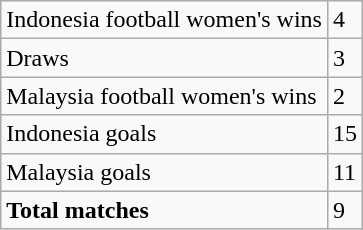<table class="wikitable">
<tr>
<td>Indonesia football women's wins</td>
<td>4</td>
</tr>
<tr>
<td>Draws</td>
<td>3</td>
</tr>
<tr>
<td>Malaysia football women's wins</td>
<td>2</td>
</tr>
<tr>
<td>Indonesia goals</td>
<td>15</td>
</tr>
<tr>
<td>Malaysia goals</td>
<td>11</td>
</tr>
<tr>
<td><strong>Total matches</strong></td>
<td>9</td>
</tr>
</table>
